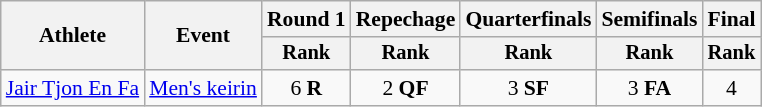<table class="wikitable" style="font-size:90%">
<tr>
<th rowspan=2>Athlete</th>
<th rowspan=2>Event</th>
<th>Round 1</th>
<th>Repechage</th>
<th>Quarterfinals</th>
<th>Semifinals</th>
<th>Final</th>
</tr>
<tr style="font-size:95%">
<th>Rank</th>
<th>Rank</th>
<th>Rank</th>
<th>Rank</th>
<th>Rank</th>
</tr>
<tr align=center>
<td align=left><a href='#'>Jair Tjon En Fa</a></td>
<td align=left><a href='#'>Men's keirin</a></td>
<td>6 <strong>R</strong></td>
<td>2 <strong>QF</strong></td>
<td>3 <strong>SF</strong></td>
<td>3 <strong>FA</strong></td>
<td>4</td>
</tr>
</table>
